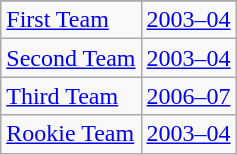<table class="wikitable">
<tr>
</tr>
<tr>
<td><a href='#'>First Team</a></td>
<td><a href='#'>2003–04</a></td>
</tr>
<tr>
<td><a href='#'>Second Team</a></td>
<td><a href='#'>2003–04</a></td>
</tr>
<tr>
<td><a href='#'>Third Team</a></td>
<td><a href='#'>2006–07</a></td>
</tr>
<tr>
<td><a href='#'>Rookie Team</a></td>
<td><a href='#'>2003–04</a></td>
</tr>
</table>
